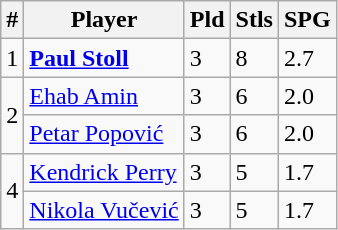<table class=wikitable width=auto>
<tr>
<th>#</th>
<th>Player</th>
<th>Pld</th>
<th>Stls</th>
<th>SPG</th>
</tr>
<tr>
<td>1</td>
<td> <strong><a href='#'>Paul Stoll</a></strong></td>
<td>3</td>
<td>8</td>
<td>2.7</td>
</tr>
<tr>
<td rowspan=2>2</td>
<td> <a href='#'>Ehab Amin</a></td>
<td>3</td>
<td>6</td>
<td>2.0</td>
</tr>
<tr>
<td> <a href='#'>Petar Popović</a></td>
<td>3</td>
<td>6</td>
<td>2.0</td>
</tr>
<tr>
<td rowspan=2>4</td>
<td> <a href='#'>Kendrick Perry</a></td>
<td>3</td>
<td>5</td>
<td>1.7</td>
</tr>
<tr>
<td> <a href='#'>Nikola Vučević</a></td>
<td>3</td>
<td>5</td>
<td>1.7</td>
</tr>
</table>
